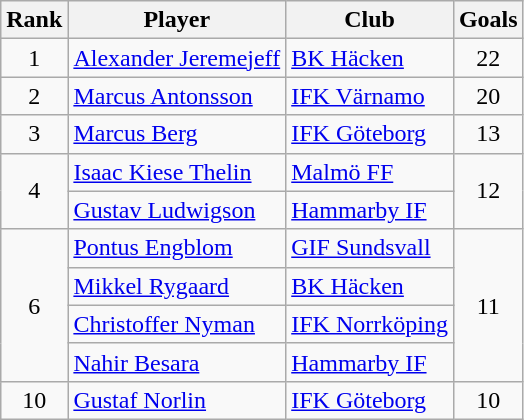<table class="wikitable" style="text-align:center">
<tr>
<th>Rank</th>
<th>Player</th>
<th>Club</th>
<th>Goals</th>
</tr>
<tr>
<td>1</td>
<td style="text-align: left;"> <a href='#'>Alexander Jeremejeff</a></td>
<td style="text-align: left;"><a href='#'>BK Häcken</a></td>
<td>22</td>
</tr>
<tr>
<td>2</td>
<td style="text-align: left;"> <a href='#'>Marcus Antonsson</a></td>
<td style="text-align: left;"><a href='#'>IFK Värnamo</a></td>
<td>20</td>
</tr>
<tr>
<td>3</td>
<td style="text-align: left;"> <a href='#'>Marcus Berg</a></td>
<td style="text-align: left;"><a href='#'>IFK Göteborg</a></td>
<td>13</td>
</tr>
<tr>
<td rowspan="2">4</td>
<td style="text-align: left;"> <a href='#'>Isaac Kiese Thelin</a></td>
<td style="text-align: left;"><a href='#'>Malmö FF</a></td>
<td rowspan="2">12</td>
</tr>
<tr>
<td style="text-align: left;"> <a href='#'>Gustav Ludwigson</a></td>
<td style="text-align: left;"><a href='#'>Hammarby IF</a></td>
</tr>
<tr>
<td rowspan="4">6</td>
<td style="text-align: left;"> <a href='#'>Pontus Engblom</a></td>
<td style="text-align: left;"><a href='#'>GIF Sundsvall</a></td>
<td rowspan="4">11</td>
</tr>
<tr>
<td style="text-align: left;"> <a href='#'>Mikkel Rygaard</a></td>
<td style="text-align: left;"><a href='#'>BK Häcken</a></td>
</tr>
<tr>
<td style="text-align: left;"> <a href='#'>Christoffer Nyman</a></td>
<td style="text-align: left;"><a href='#'>IFK Norrköping</a></td>
</tr>
<tr>
<td style="text-align: left;"> <a href='#'>Nahir Besara</a></td>
<td style="text-align: left;"><a href='#'>Hammarby IF</a></td>
</tr>
<tr>
<td>10</td>
<td style="text-align: left;"> <a href='#'>Gustaf Norlin</a></td>
<td style="text-align: left;"><a href='#'>IFK Göteborg</a></td>
<td>10</td>
</tr>
</table>
